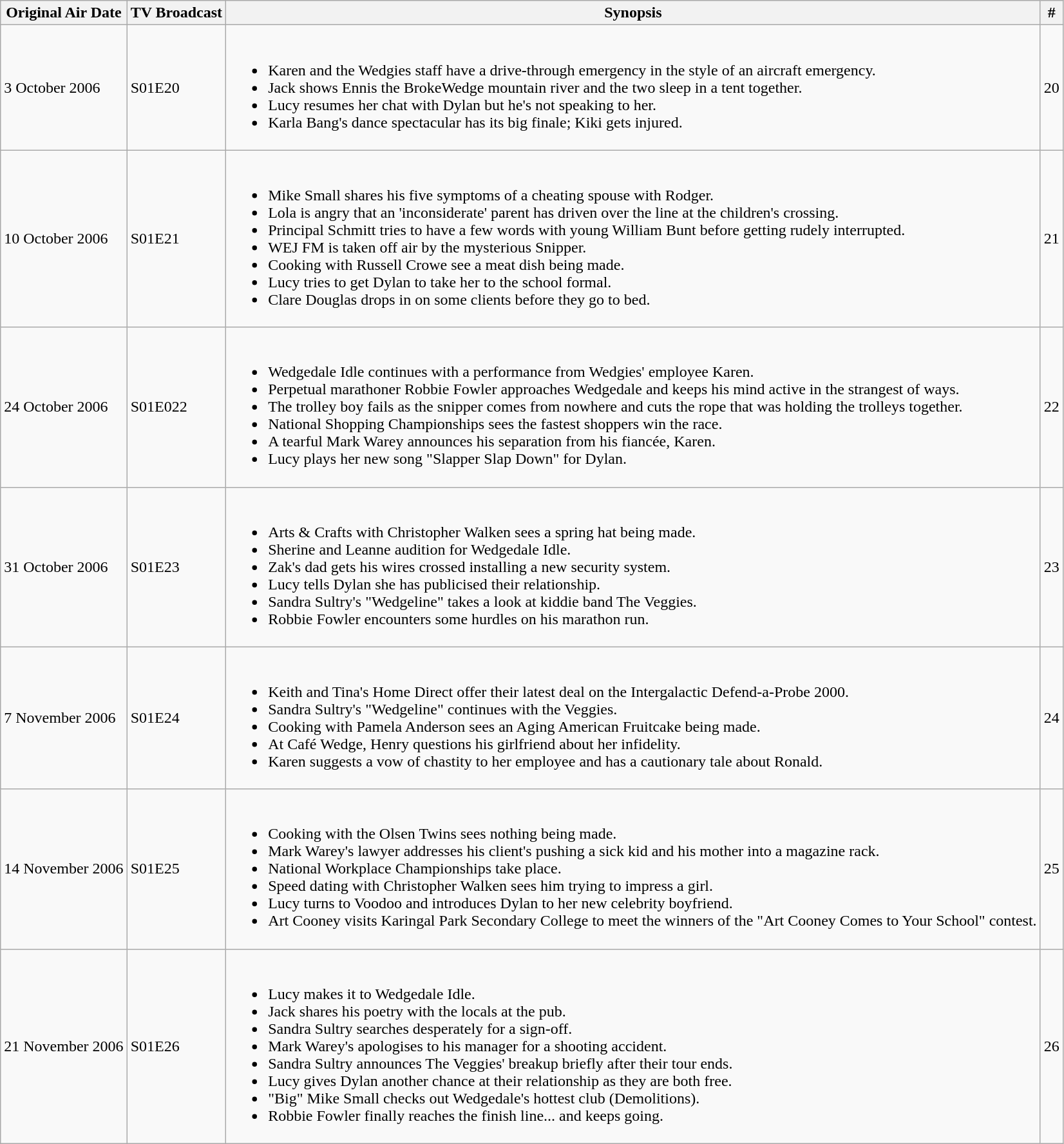<table class="wikitable">
<tr>
<th>Original Air Date</th>
<th>TV Broadcast</th>
<th>Synopsis</th>
<th>#</th>
</tr>
<tr>
<td>3 October 2006</td>
<td>S01E20</td>
<td><br><ul><li>Karen and the Wedgies staff have a drive-through emergency in the style of an aircraft emergency.</li><li>Jack shows Ennis the BrokeWedge mountain river and the two sleep in a tent together.</li><li>Lucy resumes her chat with Dylan but he's not speaking to her.</li><li>Karla Bang's dance spectacular has its big finale; Kiki gets injured.</li></ul></td>
<td>20</td>
</tr>
<tr>
<td>10 October 2006</td>
<td>S01E21</td>
<td><br><ul><li>Mike Small shares his five symptoms of a cheating spouse with Rodger.</li><li>Lola is angry that an 'inconsiderate' parent has driven over the line at the children's crossing.</li><li>Principal Schmitt tries to have a few words with young William Bunt before getting rudely interrupted.</li><li>WEJ FM is taken off air by the mysterious Snipper.</li><li>Cooking with Russell Crowe see a meat dish being made.</li><li>Lucy tries to get Dylan to take her to the school formal.</li><li>Clare Douglas drops in on some clients before they go to bed.</li></ul></td>
<td>21</td>
</tr>
<tr>
<td>24 October 2006</td>
<td>S01E022</td>
<td><br><ul><li>Wedgedale Idle continues with a performance from Wedgies' employee Karen.</li><li>Perpetual marathoner Robbie Fowler approaches Wedgedale and keeps his mind active in the strangest of ways.</li><li>The trolley boy fails as the snipper comes from nowhere and cuts the rope that was holding the trolleys together.</li><li>National Shopping Championships sees the fastest shoppers win the race.</li><li>A tearful Mark Warey announces his separation from his fiancée, Karen.</li><li>Lucy plays her new song "Slapper Slap Down" for Dylan.</li></ul></td>
<td>22</td>
</tr>
<tr>
<td>31 October 2006</td>
<td>S01E23</td>
<td><br><ul><li>Arts & Crafts with Christopher Walken sees a spring hat being made.</li><li>Sherine and Leanne audition for Wedgedale Idle.</li><li>Zak's dad gets his wires crossed installing a new security system.</li><li>Lucy tells Dylan she has publicised their relationship.</li><li>Sandra Sultry's "Wedgeline" takes a look at kiddie band The Veggies.</li><li>Robbie Fowler encounters some hurdles on his marathon run.</li></ul></td>
<td>23</td>
</tr>
<tr>
<td>7 November 2006</td>
<td>S01E24</td>
<td><br><ul><li>Keith and Tina's Home Direct offer their latest deal on the Intergalactic Defend-a-Probe 2000.</li><li>Sandra Sultry's "Wedgeline" continues with the Veggies.</li><li>Cooking with Pamela Anderson sees an Aging American Fruitcake being made.</li><li>At Café Wedge, Henry questions his girlfriend about her infidelity.</li><li>Karen suggests a vow of chastity to her employee and has a cautionary tale about Ronald.</li></ul></td>
<td>24</td>
</tr>
<tr>
<td>14 November 2006</td>
<td>S01E25</td>
<td><br><ul><li>Cooking with the Olsen Twins sees nothing being made.</li><li>Mark Warey's lawyer addresses his client's pushing a sick kid and his mother into a magazine rack.</li><li>National Workplace Championships take place.</li><li>Speed dating with Christopher Walken sees him trying to impress a girl.</li><li>Lucy turns to Voodoo and introduces Dylan to her new celebrity boyfriend.</li><li>Art Cooney visits Karingal Park Secondary College to meet the winners of the "Art Cooney Comes to Your School" contest.</li></ul></td>
<td>25</td>
</tr>
<tr>
<td>21 November 2006</td>
<td>S01E26</td>
<td><br><ul><li>Lucy makes it to Wedgedale Idle.</li><li>Jack shares his poetry with the locals at the pub.</li><li>Sandra Sultry searches desperately for a sign-off.</li><li>Mark Warey's apologises to his manager for a shooting accident.</li><li>Sandra Sultry announces The Veggies' breakup briefly after their tour ends.</li><li>Lucy gives Dylan another chance at their relationship as they are both free.</li><li>"Big" Mike Small checks out Wedgedale's hottest club (Demolitions).</li><li>Robbie Fowler finally reaches the finish line... and keeps going.</li></ul></td>
<td>26</td>
</tr>
</table>
